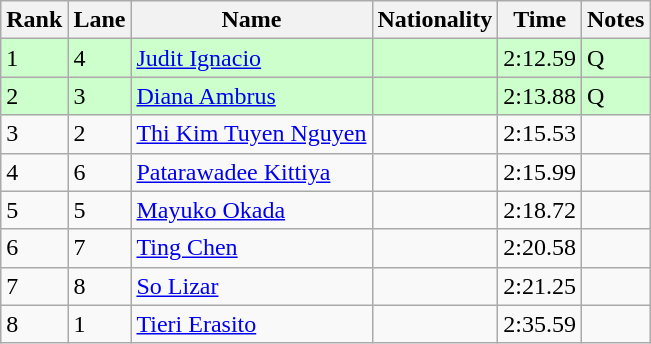<table class="wikitable">
<tr>
<th>Rank</th>
<th>Lane</th>
<th>Name</th>
<th>Nationality</th>
<th>Time</th>
<th>Notes</th>
</tr>
<tr bgcolor=ccffcc>
<td>1</td>
<td>4</td>
<td><a href='#'>Judit Ignacio</a></td>
<td></td>
<td>2:12.59</td>
<td>Q</td>
</tr>
<tr bgcolor=ccffcc>
<td>2</td>
<td>3</td>
<td><a href='#'>Diana Ambrus</a></td>
<td></td>
<td>2:13.88</td>
<td>Q</td>
</tr>
<tr>
<td>3</td>
<td>2</td>
<td><a href='#'>Thi Kim Tuyen Nguyen</a></td>
<td></td>
<td>2:15.53</td>
<td></td>
</tr>
<tr>
<td>4</td>
<td>6</td>
<td><a href='#'>Patarawadee Kittiya</a></td>
<td></td>
<td>2:15.99</td>
<td></td>
</tr>
<tr>
<td>5</td>
<td>5</td>
<td><a href='#'>Mayuko Okada</a></td>
<td></td>
<td>2:18.72</td>
<td></td>
</tr>
<tr>
<td>6</td>
<td>7</td>
<td><a href='#'>Ting Chen</a></td>
<td></td>
<td>2:20.58</td>
<td></td>
</tr>
<tr>
<td>7</td>
<td>8</td>
<td><a href='#'>So Lizar</a></td>
<td></td>
<td>2:21.25</td>
<td></td>
</tr>
<tr>
<td>8</td>
<td>1</td>
<td><a href='#'>Tieri Erasito</a></td>
<td></td>
<td>2:35.59</td>
<td></td>
</tr>
</table>
